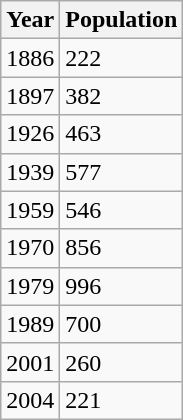<table class="wikitable">
<tr>
<th>Year</th>
<th>Population</th>
</tr>
<tr>
<td>1886</td>
<td>222</td>
</tr>
<tr>
<td>1897</td>
<td>382</td>
</tr>
<tr>
<td>1926</td>
<td>463</td>
</tr>
<tr>
<td>1939</td>
<td>577</td>
</tr>
<tr>
<td>1959</td>
<td>546</td>
</tr>
<tr>
<td>1970</td>
<td>856</td>
</tr>
<tr>
<td>1979</td>
<td>996</td>
</tr>
<tr>
<td>1989</td>
<td>700</td>
</tr>
<tr>
<td>2001</td>
<td>260</td>
</tr>
<tr>
<td>2004</td>
<td>221</td>
</tr>
</table>
